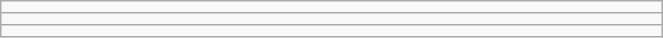<table class="wikitable" style=" text-align:center; font-size:110%;" width="35%">
<tr>
<td></td>
</tr>
<tr>
<td></td>
</tr>
<tr>
<td></td>
</tr>
</table>
